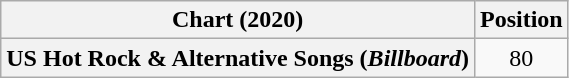<table class="wikitable plainrowheaders" style="text-align:center">
<tr>
<th scope="col">Chart (2020)</th>
<th scope="col">Position</th>
</tr>
<tr>
<th scope="row">US Hot Rock & Alternative Songs (<em>Billboard</em>)</th>
<td>80</td>
</tr>
</table>
